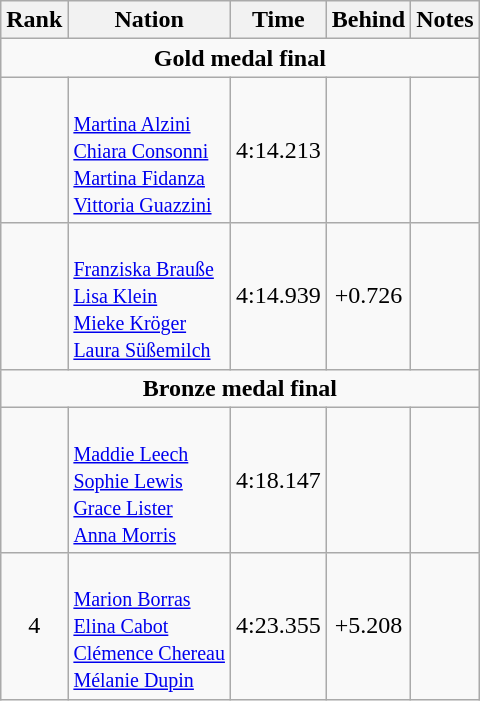<table class="wikitable" style="text-align:center">
<tr>
<th>Rank</th>
<th>Nation</th>
<th>Time</th>
<th>Behind</th>
<th>Notes</th>
</tr>
<tr>
<td colspan=5><strong>Gold medal final</strong></td>
</tr>
<tr>
<td></td>
<td align=left><br><small><a href='#'>Martina Alzini</a><br><a href='#'>Chiara Consonni</a><br><a href='#'>Martina Fidanza</a><br><a href='#'>Vittoria Guazzini</a></small></td>
<td>4:14.213</td>
<td></td>
<td></td>
</tr>
<tr>
<td></td>
<td align=left><br><small><a href='#'>Franziska Brauße</a><br><a href='#'>Lisa Klein</a><br><a href='#'>Mieke Kröger</a><br><a href='#'>Laura Süßemilch</a></small></td>
<td>4:14.939</td>
<td>+0.726</td>
<td></td>
</tr>
<tr>
<td colspan=5><strong>Bronze medal final</strong></td>
</tr>
<tr>
<td></td>
<td align=left><br><small><a href='#'>Maddie Leech</a><br><a href='#'>Sophie Lewis</a><br><a href='#'>Grace Lister</a><br><a href='#'>Anna Morris</a></small></td>
<td>4:18.147</td>
<td></td>
<td></td>
</tr>
<tr>
<td>4</td>
<td align=left><br><small><a href='#'>Marion Borras</a><br><a href='#'>Elina Cabot</a><br><a href='#'>Clémence Chereau</a><br><a href='#'>Mélanie Dupin</a></small></td>
<td>4:23.355</td>
<td>+5.208</td>
<td></td>
</tr>
</table>
